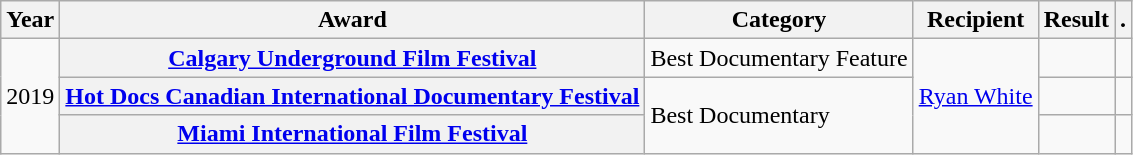<table class="wikitable plainrowheaders">
<tr>
<th>Year</th>
<th>Award</th>
<th>Category</th>
<th>Recipient</th>
<th>Result</th>
<th>.</th>
</tr>
<tr>
<td rowspan="3">2019</td>
<th scope="row" align="left"><a href='#'>Calgary Underground Film Festival</a></th>
<td>Best Documentary Feature</td>
<td rowspan="3"><a href='#'>Ryan White</a></td>
<td></td>
<td></td>
</tr>
<tr>
<th scope="row" align="left"><a href='#'>Hot Docs Canadian International Documentary Festival</a></th>
<td rowspan="2">Best Documentary</td>
<td></td>
<td></td>
</tr>
<tr>
<th scope="row" align="left"><a href='#'>Miami International Film Festival</a></th>
<td></td>
<td></td>
</tr>
</table>
